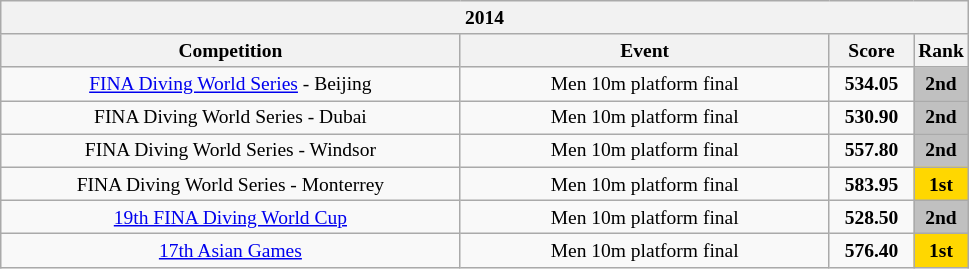<table style="text-align:center; font-size:small;" class="wikitable">
<tr>
<th colspan="4"><strong>2014</strong></th>
</tr>
<tr>
<th width="300">Competition<br></th>
<th width="240">Event</th>
<th width="50">Score</th>
<th width="30">Rank</th>
</tr>
<tr>
<td><a href='#'>FINA Diving World Series</a> - Beijing</td>
<td>Men 10m platform final</td>
<td><strong>534.05</strong></td>
<td bgcolor="silver"><strong>2nd</strong></td>
</tr>
<tr>
<td>FINA Diving World Series - Dubai</td>
<td>Men 10m platform final</td>
<td><strong>530.90</strong></td>
<td bgcolor="silver"><strong>2nd</strong></td>
</tr>
<tr>
<td>FINA Diving World Series - Windsor</td>
<td>Men 10m platform final</td>
<td><strong>557.80</strong></td>
<td bgcolor="silver"><strong>2nd</strong></td>
</tr>
<tr>
<td>FINA Diving World Series - Monterrey</td>
<td>Men 10m platform final</td>
<td><strong>583.95</strong></td>
<td bgcolor="gold"><strong>1st</strong></td>
</tr>
<tr>
<td><a href='#'>19th FINA Diving World Cup</a></td>
<td>Men 10m platform final</td>
<td><strong>528.50</strong></td>
<td bgcolor="silver"><strong>2nd</strong></td>
</tr>
<tr>
<td><a href='#'>17th Asian Games</a></td>
<td>Men 10m platform final</td>
<td><strong>576.40</strong></td>
<td bgcolor="gold"><strong>1st</strong></td>
</tr>
</table>
